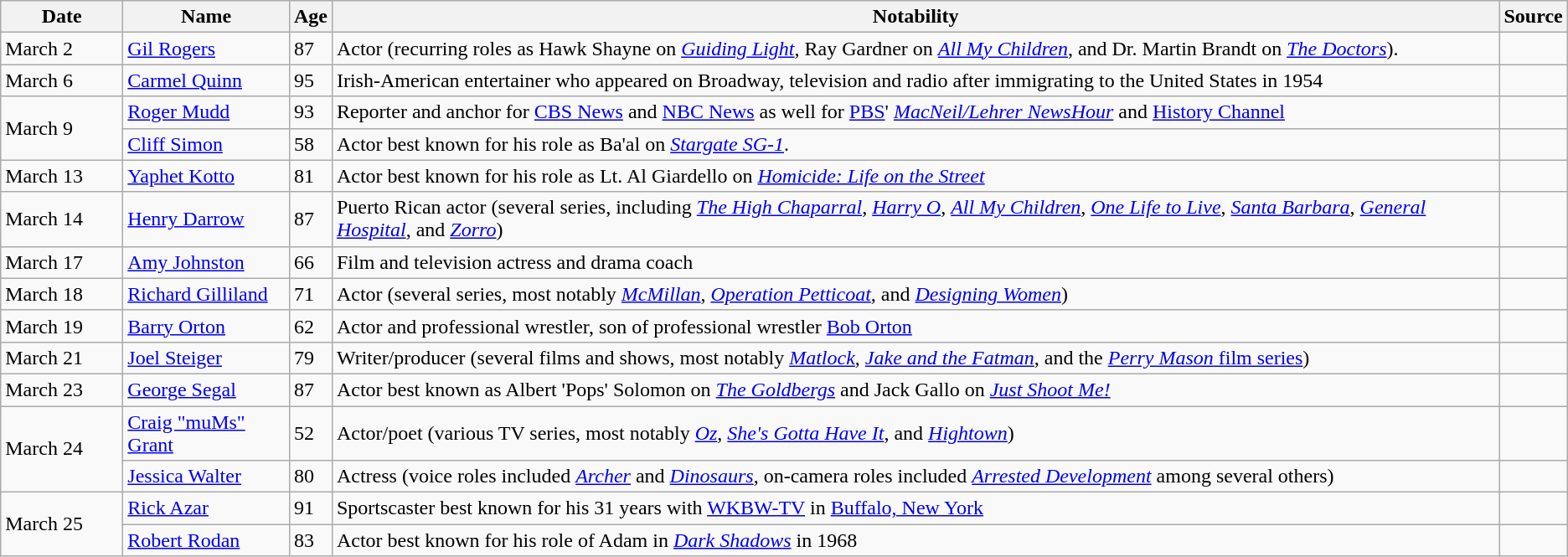<table class="wikitable sortable">
<tr>
<th width=90>Date</th>
<th width=125>Name</th>
<th>Age</th>
<th class="unsortable">Notability</th>
<th class="unsortable">Source</th>
</tr>
<tr>
<td>March 2</td>
<td><a href='#'>Gil Rogers</a></td>
<td>87</td>
<td>Actor (recurring roles as Hawk Shayne on <em><a href='#'>Guiding Light</a></em>, Ray Gardner on <em><a href='#'>All My Children</a></em>, and Dr. Martin Brandt on <em><a href='#'>The Doctors</a></em>).</td>
<td></td>
</tr>
<tr>
<td>March 6</td>
<td><a href='#'>Carmel Quinn</a></td>
<td>95</td>
<td>Irish-American entertainer who appeared on Broadway, television and radio after immigrating to the United States in 1954</td>
<td></td>
</tr>
<tr>
<td rowspan="2">March 9</td>
<td><a href='#'>Roger Mudd</a></td>
<td>93</td>
<td>Reporter and anchor for <a href='#'>CBS News</a> and <a href='#'>NBC News</a> as well for <a href='#'>PBS</a>' <em><a href='#'>MacNeil/Lehrer NewsHour</a></em> and <a href='#'>History Channel</a></td>
<td></td>
</tr>
<tr>
<td><a href='#'>Cliff Simon</a></td>
<td>58</td>
<td>Actor best known for his role as Ba'al on <em><a href='#'>Stargate SG-1</a></em>.</td>
<td></td>
</tr>
<tr>
<td>March 13</td>
<td><a href='#'>Yaphet Kotto</a></td>
<td>81</td>
<td>Actor best known for his role as Lt. Al Giardello on <em><a href='#'>Homicide: Life on the Street</a></em></td>
<td></td>
</tr>
<tr>
<td>March 14</td>
<td><a href='#'>Henry Darrow</a></td>
<td>87</td>
<td>Puerto Rican actor (several series, including <em><a href='#'>The High Chaparral</a></em>, <em><a href='#'>Harry O</a></em>, <em><a href='#'>All My Children</a></em>, <em><a href='#'>One Life to Live</a></em>, <em><a href='#'>Santa Barbara</a></em>, <em><a href='#'>General Hospital</a></em>, and <em><a href='#'>Zorro</a></em>)</td>
<td></td>
</tr>
<tr>
<td>March 17</td>
<td><a href='#'>Amy Johnston</a></td>
<td>66</td>
<td>Film and television actress and drama coach</td>
<td></td>
</tr>
<tr>
<td>March 18</td>
<td><a href='#'>Richard Gilliland</a></td>
<td>71</td>
<td>Actor (several series, most notably <em><a href='#'>McMillan</a></em>, <em><a href='#'>Operation Petticoat</a></em>, and <em><a href='#'>Designing Women</a></em>)</td>
<td></td>
</tr>
<tr>
<td>March 19</td>
<td><a href='#'>Barry Orton</a></td>
<td>62</td>
<td>Actor and professional wrestler, son of professional wrestler <a href='#'>Bob Orton</a></td>
<td></td>
</tr>
<tr>
<td>March 21</td>
<td><a href='#'>Joel Steiger</a></td>
<td>79</td>
<td>Writer/producer (several films and shows, most notably <em><a href='#'>Matlock</a></em>, <em><a href='#'>Jake and the Fatman</a></em>, and the <a href='#'><em>Perry Mason</em> film series</a>)</td>
<td></td>
</tr>
<tr>
<td>March 23</td>
<td><a href='#'>George Segal</a></td>
<td>87</td>
<td>Actor best known as Albert 'Pops' Solomon on  <em><a href='#'>The Goldbergs</a></em> and Jack Gallo on <em><a href='#'>Just Shoot Me!</a></em></td>
<td></td>
</tr>
<tr>
<td rowspan=2>March 24</td>
<td><a href='#'>Craig "muMs" Grant</a></td>
<td>52</td>
<td>Actor/poet (various TV series, most notably <em><a href='#'>Oz</a></em>, <em><a href='#'>She's Gotta Have It</a></em>, and <em><a href='#'>Hightown</a></em>)</td>
<td></td>
</tr>
<tr>
<td><a href='#'>Jessica Walter</a></td>
<td>80</td>
<td>Actress (voice roles included <em><a href='#'>Archer</a></em> and <em><a href='#'>Dinosaurs</a></em>, on-camera roles included <em><a href='#'>Arrested Development</a></em> among several others)</td>
<td></td>
</tr>
<tr>
<td rowspan=2>March 25</td>
<td><a href='#'>Rick Azar</a></td>
<td>91</td>
<td>Sportscaster best known for his 31 years with <a href='#'>WKBW-TV</a> in <a href='#'>Buffalo, New York</a></td>
<td></td>
</tr>
<tr>
<td><a href='#'>Robert Rodan</a></td>
<td>83</td>
<td>Actor best known for his role of Adam in <em><a href='#'>Dark Shadows</a></em> in 1968</td>
<td></td>
</tr>
</table>
